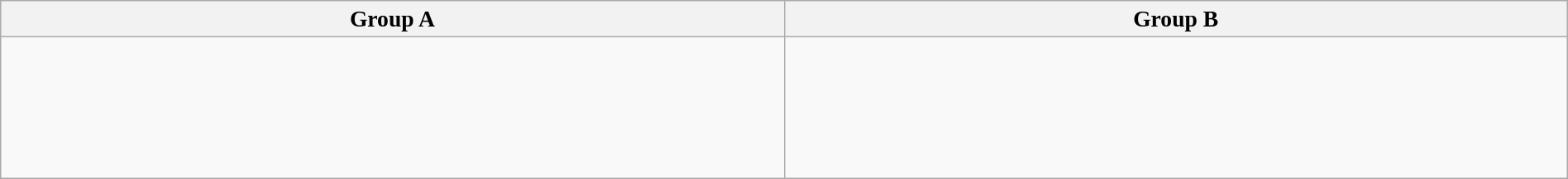<table class=wikitable width=100% style="font-size:115%;">
<tr>
<th width=25%>Group A</th>
<th width=25%>Group B</th>
</tr>
<tr>
<td><br> <br>
 <br>
<br>
 <br></td>
<td><br> <br>
 <br>
<br>
 <br></td>
</tr>
</table>
